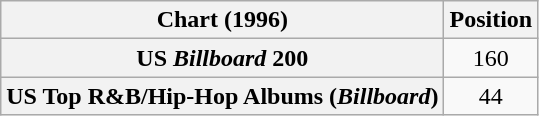<table class="wikitable sortable plainrowheaders" style="text-align:center">
<tr>
<th scope="col">Chart (1996)</th>
<th scope="col">Position</th>
</tr>
<tr>
<th scope="row">US <em>Billboard</em> 200</th>
<td>160</td>
</tr>
<tr>
<th scope="row">US Top R&B/Hip-Hop Albums (<em>Billboard</em>)</th>
<td>44</td>
</tr>
</table>
